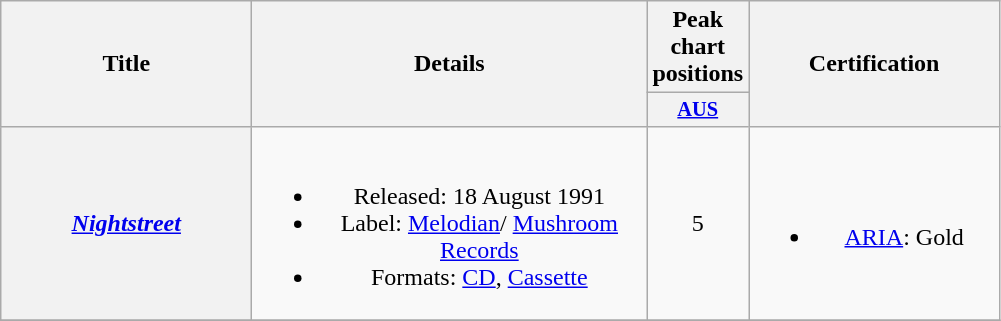<table class="wikitable plainrowheaders" style="text-align:center;">
<tr>
<th scope="col" rowspan="2" style="width:10em;">Title</th>
<th scope="col" rowspan="2" style="width:16em;">Details</th>
<th scope="col" colspan="1">Peak chart positions</th>
<th scope="col" rowspan="2" style="width:10em;">Certification</th>
</tr>
<tr>
<th scope="col" style="width:3em;font-size:85%;"><a href='#'>AUS</a><br></th>
</tr>
<tr>
<th scope="row"><em><a href='#'>Nightstreet</a></em></th>
<td><br><ul><li>Released: 18 August 1991</li><li>Label: <a href='#'>Melodian</a>/ <a href='#'>Mushroom Records</a></li><li>Formats: <a href='#'>CD</a>, <a href='#'>Cassette</a></li></ul></td>
<td>5</td>
<td><br><ul><li><a href='#'>ARIA</a>: Gold</li></ul></td>
</tr>
<tr>
</tr>
</table>
